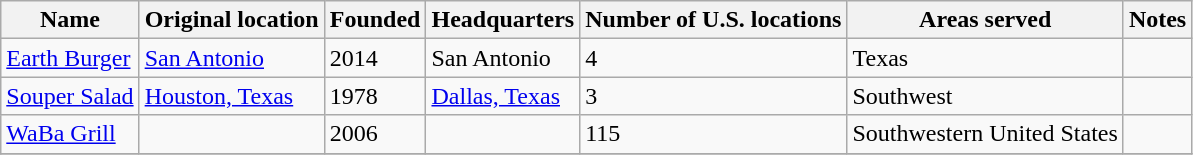<table class="wikitable sortable">
<tr>
<th>Name</th>
<th>Original location</th>
<th>Founded</th>
<th>Headquarters</th>
<th data-sort-type="number">Number of U.S. locations</th>
<th>Areas served</th>
<th>Notes</th>
</tr>
<tr>
<td><a href='#'>Earth Burger</a></td>
<td><a href='#'>San Antonio</a></td>
<td>2014</td>
<td>San Antonio</td>
<td>4</td>
<td>Texas</td>
</tr>
<tr>
<td><a href='#'>Souper Salad</a></td>
<td><a href='#'>Houston, Texas</a></td>
<td>1978</td>
<td><a href='#'>Dallas, Texas</a></td>
<td>3</td>
<td>Southwest</td>
<td></td>
</tr>
<tr>
<td><a href='#'>WaBa Grill</a></td>
<td></td>
<td>2006</td>
<td></td>
<td>115</td>
<td>Southwestern United States</td>
<td></td>
</tr>
<tr>
</tr>
</table>
